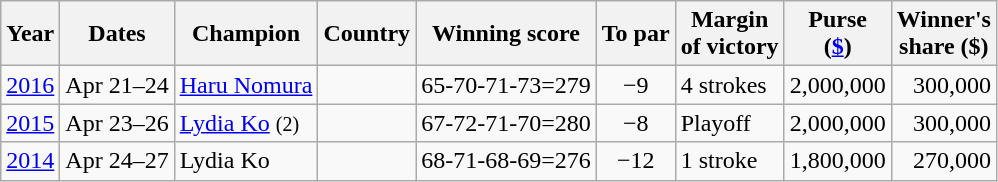<table class="wikitable">
<tr>
<th>Year</th>
<th>Dates</th>
<th>Champion</th>
<th>Country</th>
<th>Winning score</th>
<th>To par</th>
<th>Margin<br>of victory</th>
<th>Purse<br>(<a href='#'>$</a>)</th>
<th>Winner's<br>share ($)</th>
</tr>
<tr>
<td><a href='#'>2016</a></td>
<td>Apr 21–24</td>
<td><a href='#'>Haru Nomura</a></td>
<td></td>
<td>65-70-71-73=279</td>
<td align=center>−9</td>
<td>4 strokes</td>
<td align=right>2,000,000</td>
<td align=right>300,000</td>
</tr>
<tr>
<td><a href='#'>2015</a></td>
<td>Apr 23–26</td>
<td><a href='#'>Lydia Ko</a> <small>(2)</small></td>
<td></td>
<td>67-72-71-70=280</td>
<td align=center>−8</td>
<td>Playoff</td>
<td align=right>2,000,000</td>
<td align=right>300,000</td>
</tr>
<tr>
<td><a href='#'>2014</a></td>
<td>Apr 24–27</td>
<td>Lydia Ko</td>
<td></td>
<td>68-71-68-69=276</td>
<td align=center>−12</td>
<td>1 stroke</td>
<td align=right>1,800,000</td>
<td align=right>270,000</td>
</tr>
</table>
